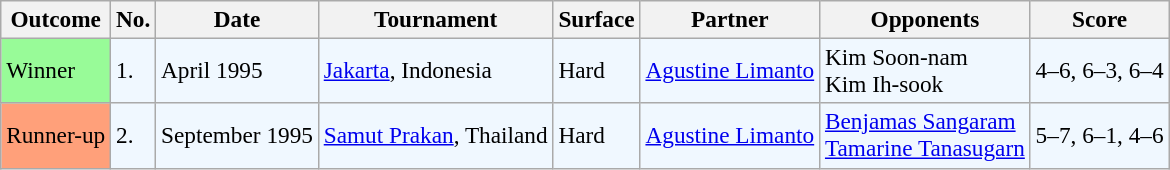<table class="sortable wikitable" style=font-size:97%>
<tr>
<th>Outcome</th>
<th>No.</th>
<th>Date</th>
<th>Tournament</th>
<th>Surface</th>
<th>Partner</th>
<th>Opponents</th>
<th>Score</th>
</tr>
<tr style="background:#f0f8ff;">
<td style="background:#98fb98;">Winner</td>
<td>1.</td>
<td>April 1995</td>
<td><a href='#'>Jakarta</a>, Indonesia</td>
<td>Hard</td>
<td> <a href='#'>Agustine Limanto</a></td>
<td> Kim Soon-nam <br>  Kim Ih-sook</td>
<td>4–6, 6–3, 6–4</td>
</tr>
<tr style="background:#f0f8ff;">
<td bgcolor="FFA07A">Runner-up</td>
<td>2.</td>
<td>September 1995</td>
<td><a href='#'>Samut Prakan</a>, Thailand</td>
<td>Hard</td>
<td> <a href='#'>Agustine Limanto</a></td>
<td> <a href='#'>Benjamas Sangaram</a> <br>  <a href='#'>Tamarine Tanasugarn</a></td>
<td>5–7, 6–1, 4–6</td>
</tr>
</table>
